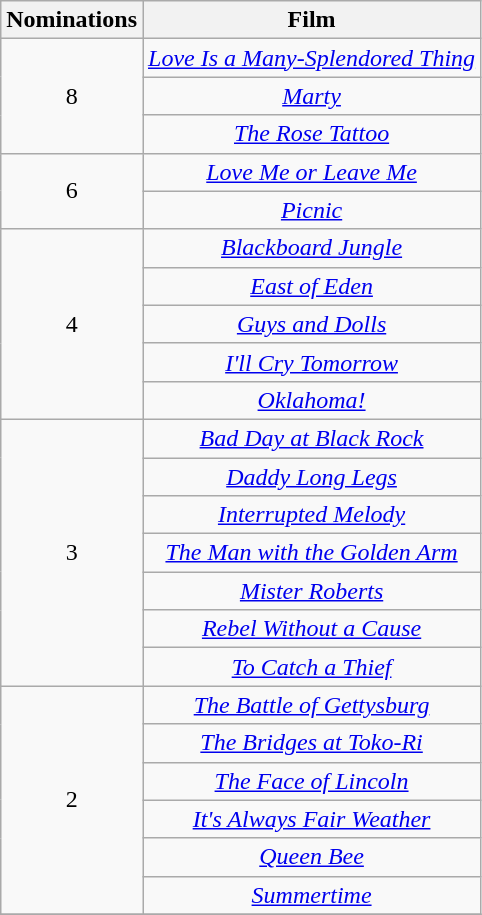<table class="wikitable" rowspan="2" style="text-align:center;">
<tr>
<th scope="col" style="width:55px;">Nominations</th>
<th scope="col" style="text-align:center;">Film</th>
</tr>
<tr>
<td rowspan="3" style="text-align:center">8</td>
<td><em><a href='#'>Love Is a Many-Splendored Thing</a></em></td>
</tr>
<tr>
<td><em><a href='#'>Marty</a></em></td>
</tr>
<tr>
<td><em><a href='#'>The Rose Tattoo</a></em></td>
</tr>
<tr>
<td rowspan="2" style="text-align:center">6</td>
<td><em><a href='#'>Love Me or Leave Me</a></em></td>
</tr>
<tr>
<td><em><a href='#'>Picnic</a></em></td>
</tr>
<tr>
<td rowspan="5" style="text-align:center">4</td>
<td><em><a href='#'>Blackboard Jungle</a></em></td>
</tr>
<tr>
<td><em><a href='#'>East of Eden</a></em></td>
</tr>
<tr>
<td><em><a href='#'>Guys and Dolls</a></em></td>
</tr>
<tr>
<td><em><a href='#'>I'll Cry Tomorrow</a></em></td>
</tr>
<tr>
<td><em><a href='#'>Oklahoma!</a></em></td>
</tr>
<tr>
<td rowspan="7" style="text-align:center">3</td>
<td><em><a href='#'>Bad Day at Black Rock</a></em></td>
</tr>
<tr>
<td><em><a href='#'>Daddy Long Legs</a></em></td>
</tr>
<tr>
<td><em><a href='#'>Interrupted Melody</a></em></td>
</tr>
<tr>
<td><em><a href='#'>The Man with the Golden Arm</a></em></td>
</tr>
<tr>
<td><em><a href='#'>Mister Roberts</a></em></td>
</tr>
<tr>
<td><em><a href='#'>Rebel Without a Cause</a></em></td>
</tr>
<tr>
<td><em><a href='#'>To Catch a Thief</a></em></td>
</tr>
<tr>
<td rowspan="6" style="text-align:center">2</td>
<td><em><a href='#'>The Battle of Gettysburg</a></em></td>
</tr>
<tr>
<td><em><a href='#'>The Bridges at Toko-Ri</a></em></td>
</tr>
<tr>
<td><em><a href='#'>The Face of Lincoln</a></em></td>
</tr>
<tr>
<td><em><a href='#'>It's Always Fair Weather</a></em></td>
</tr>
<tr>
<td><em><a href='#'>Queen Bee</a></em></td>
</tr>
<tr>
<td><em><a href='#'>Summertime</a></em></td>
</tr>
<tr>
</tr>
</table>
